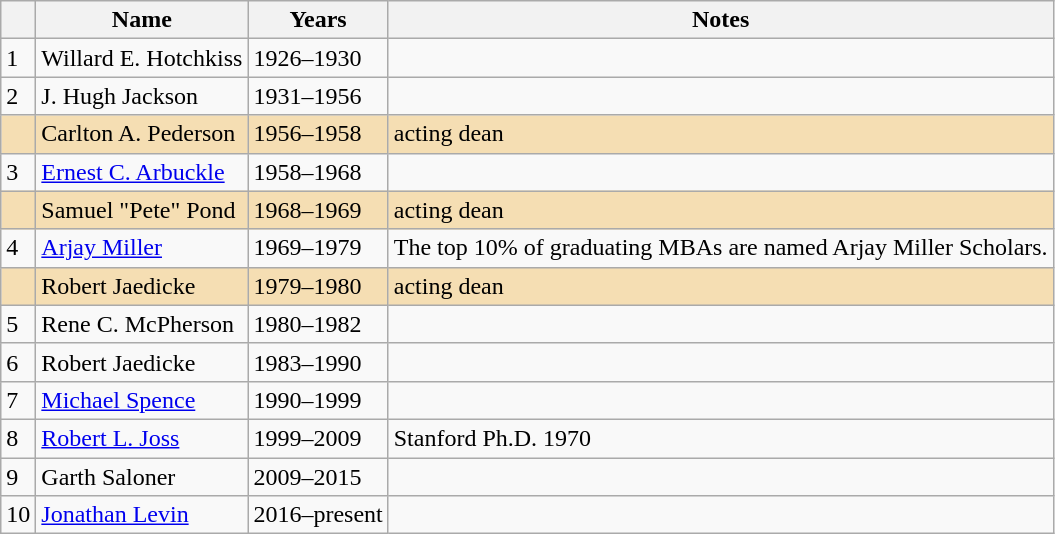<table class="wikitable">
<tr>
<th></th>
<th>Name</th>
<th>Years</th>
<th>Notes</th>
</tr>
<tr>
<td>1</td>
<td>Willard E. Hotchkiss</td>
<td>1926–1930</td>
<td></td>
</tr>
<tr>
<td>2</td>
<td>J. Hugh Jackson</td>
<td>1931–1956</td>
<td></td>
</tr>
<tr style="background:Wheat;">
<td></td>
<td>Carlton A. Pederson</td>
<td>1956–1958</td>
<td>acting dean</td>
</tr>
<tr>
<td>3</td>
<td><a href='#'>Ernest C. Arbuckle</a></td>
<td>1958–1968</td>
<td></td>
</tr>
<tr style="background:Wheat;">
<td></td>
<td>Samuel "Pete" Pond</td>
<td>1968–1969</td>
<td>acting dean</td>
</tr>
<tr>
<td>4</td>
<td><a href='#'>Arjay Miller</a></td>
<td>1969–1979</td>
<td>The top 10% of graduating MBAs are named Arjay Miller Scholars.</td>
</tr>
<tr style="background:Wheat;">
<td></td>
<td>Robert Jaedicke</td>
<td>1979–1980</td>
<td>acting dean</td>
</tr>
<tr>
<td>5</td>
<td>Rene C. McPherson</td>
<td>1980–1982</td>
<td></td>
</tr>
<tr>
<td>6</td>
<td>Robert Jaedicke</td>
<td>1983–1990</td>
<td></td>
</tr>
<tr>
<td>7</td>
<td><a href='#'>Michael Spence</a></td>
<td>1990–1999</td>
<td></td>
</tr>
<tr>
<td>8</td>
<td><a href='#'>Robert L. Joss</a></td>
<td>1999–2009</td>
<td>Stanford Ph.D. 1970</td>
</tr>
<tr>
<td>9</td>
<td>Garth Saloner</td>
<td>2009–2015</td>
<td></td>
</tr>
<tr>
<td>10</td>
<td><a href='#'>Jonathan Levin</a></td>
<td>2016–present</td>
<td></td>
</tr>
</table>
